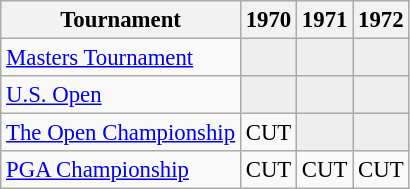<table class="wikitable" style="font-size:95%;text-align:center;">
<tr>
<th>Tournament</th>
<th>1970</th>
<th>1971</th>
<th>1972</th>
</tr>
<tr>
<td align=left><a href='#'>Masters Tournament</a></td>
<td style="background:#eeeeee;"></td>
<td style="background:#eeeeee;"></td>
<td style="background:#eeeeee;"></td>
</tr>
<tr>
<td align=left><a href='#'>U.S. Open</a></td>
<td style="background:#eeeeee;"></td>
<td style="background:#eeeeee;"></td>
<td style="background:#eeeeee;"></td>
</tr>
<tr>
<td align=left><a href='#'>The Open Championship</a></td>
<td>CUT</td>
<td style="background:#eeeeee;"></td>
<td style="background:#eeeeee;"></td>
</tr>
<tr>
<td align=left><a href='#'>PGA Championship</a></td>
<td>CUT</td>
<td>CUT</td>
<td>CUT</td>
</tr>
</table>
